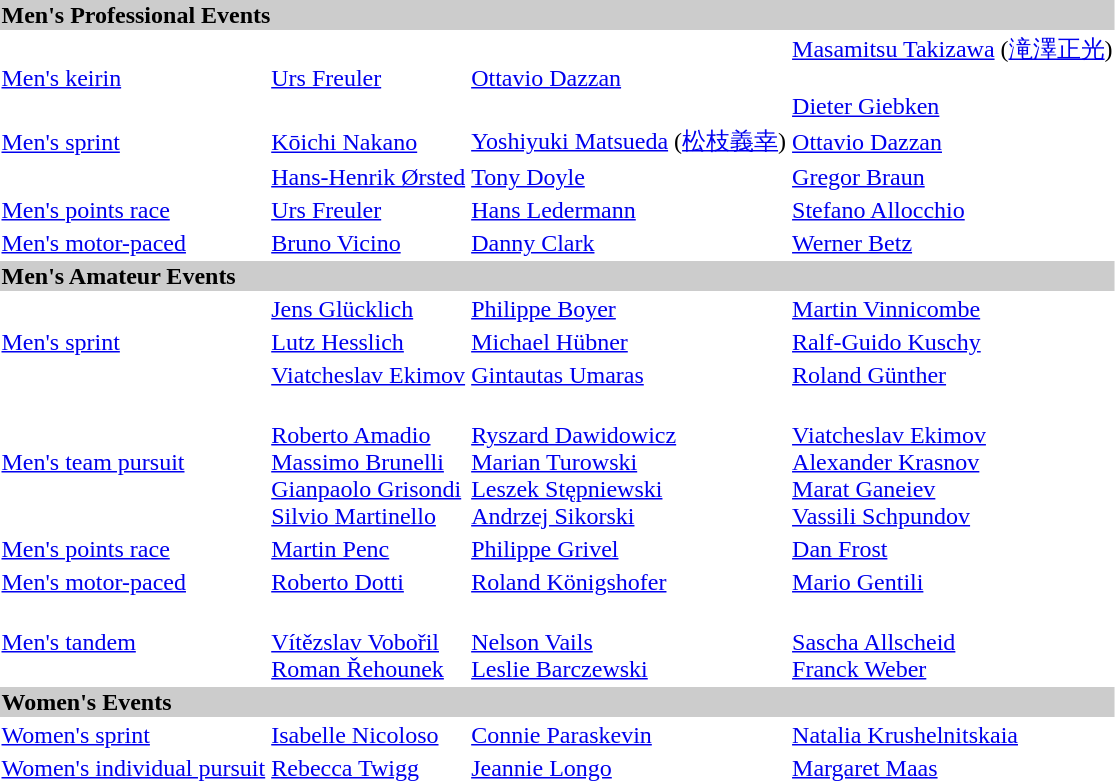<table>
<tr bgcolor="#cccccc">
<td colspan=7><strong>Men's Professional Events</strong></td>
</tr>
<tr>
<td><a href='#'>Men's keirin</a><br></td>
<td><a href='#'>Urs Freuler</a><br></td>
<td><a href='#'>Ottavio Dazzan</a><br></td>
<td><a href='#'>Masamitsu Takizawa</a> (<a href='#'>滝澤正光</a>) <br><br> <a href='#'>Dieter Giebken</a><br></td>
</tr>
<tr>
<td><a href='#'>Men's sprint</a> <br></td>
<td><a href='#'>Kōichi Nakano</a><br></td>
<td><a href='#'>Yoshiyuki Matsueda</a> (<a href='#'>松枝義幸</a>) <br></td>
<td><a href='#'>Ottavio Dazzan</a><br></td>
</tr>
<tr>
<td><br></td>
<td><a href='#'>Hans-Henrik Ørsted</a><br></td>
<td><a href='#'>Tony Doyle</a><br></td>
<td><a href='#'>Gregor Braun</a><br></td>
</tr>
<tr>
<td><a href='#'>Men's points race</a><br></td>
<td><a href='#'>Urs Freuler</a><br></td>
<td><a href='#'>Hans Ledermann</a><br></td>
<td><a href='#'>Stefano Allocchio</a><br></td>
</tr>
<tr>
<td><a href='#'>Men's motor-paced</a><br></td>
<td><a href='#'>Bruno Vicino</a><br></td>
<td><a href='#'>Danny Clark</a><br></td>
<td><a href='#'>Werner Betz</a><br></td>
</tr>
<tr bgcolor="#cccccc">
<td colspan=7><strong>Men's Amateur Events</strong></td>
</tr>
<tr>
<td><br></td>
<td><a href='#'>Jens Glücklich</a><br></td>
<td><a href='#'>Philippe Boyer</a><br></td>
<td><a href='#'>Martin Vinnicombe</a><br></td>
</tr>
<tr>
<td><a href='#'>Men's sprint</a> <br></td>
<td><a href='#'>Lutz Hesslich</a> <br></td>
<td><a href='#'>Michael Hübner</a> <br></td>
<td><a href='#'>Ralf-Guido Kuschy</a> <br></td>
</tr>
<tr>
<td><br></td>
<td><a href='#'>Viatcheslav Ekimov</a><br></td>
<td><a href='#'>Gintautas Umaras</a><br></td>
<td><a href='#'>Roland Günther</a><br></td>
</tr>
<tr>
<td><a href='#'>Men's team pursuit</a><br></td>
<td> <br> <a href='#'>Roberto Amadio</a><br>  <a href='#'>Massimo Brunelli</a><br>  <a href='#'>Gianpaolo Grisondi</a><br>  <a href='#'>Silvio Martinello</a></td>
<td> <br> <a href='#'>Ryszard Dawidowicz</a><br>  <a href='#'>Marian Turowski</a><br>  <a href='#'>Leszek Stępniewski</a><br>   <a href='#'>Andrzej Sikorski</a></td>
<td> <br><a href='#'>Viatcheslav Ekimov</a><br>  <a href='#'>Alexander Krasnov</a><br>  <a href='#'>Marat Ganeiev</a><br>  <a href='#'>Vassili Schpundov</a></td>
</tr>
<tr>
<td><a href='#'>Men's points race</a><br></td>
<td><a href='#'>Martin Penc</a><br></td>
<td><a href='#'>Philippe Grivel</a><br></td>
<td><a href='#'>Dan Frost</a><br></td>
</tr>
<tr>
<td><a href='#'>Men's motor-paced</a><br></td>
<td><a href='#'>Roberto Dotti</a><br></td>
<td><a href='#'>Roland Königshofer</a><br></td>
<td><a href='#'>Mario Gentili</a><br></td>
</tr>
<tr>
<td><a href='#'>Men's tandem</a><br></td>
<td> <br><a href='#'>Vítězslav Vobořil</a><br> <a href='#'>Roman Řehounek</a></td>
<td> <br><a href='#'>Nelson Vails</a> <br> <a href='#'>Leslie Barczewski</a></td>
<td> <br><a href='#'>Sascha Allscheid</a><br> <a href='#'>Franck Weber</a></td>
</tr>
<tr bgcolor="#cccccc">
<td colspan=7><strong>Women's Events</strong></td>
</tr>
<tr>
<td><a href='#'>Women's sprint</a><br></td>
<td><a href='#'>Isabelle Nicoloso</a><br></td>
<td><a href='#'>Connie Paraskevin</a><br></td>
<td><a href='#'>Natalia Krushelnitskaia</a><br></td>
</tr>
<tr>
<td><a href='#'>Women's individual pursuit</a><br></td>
<td><a href='#'>Rebecca Twigg</a><br></td>
<td><a href='#'>Jeannie Longo</a><br></td>
<td><a href='#'>Margaret Maas</a><br></td>
</tr>
</table>
